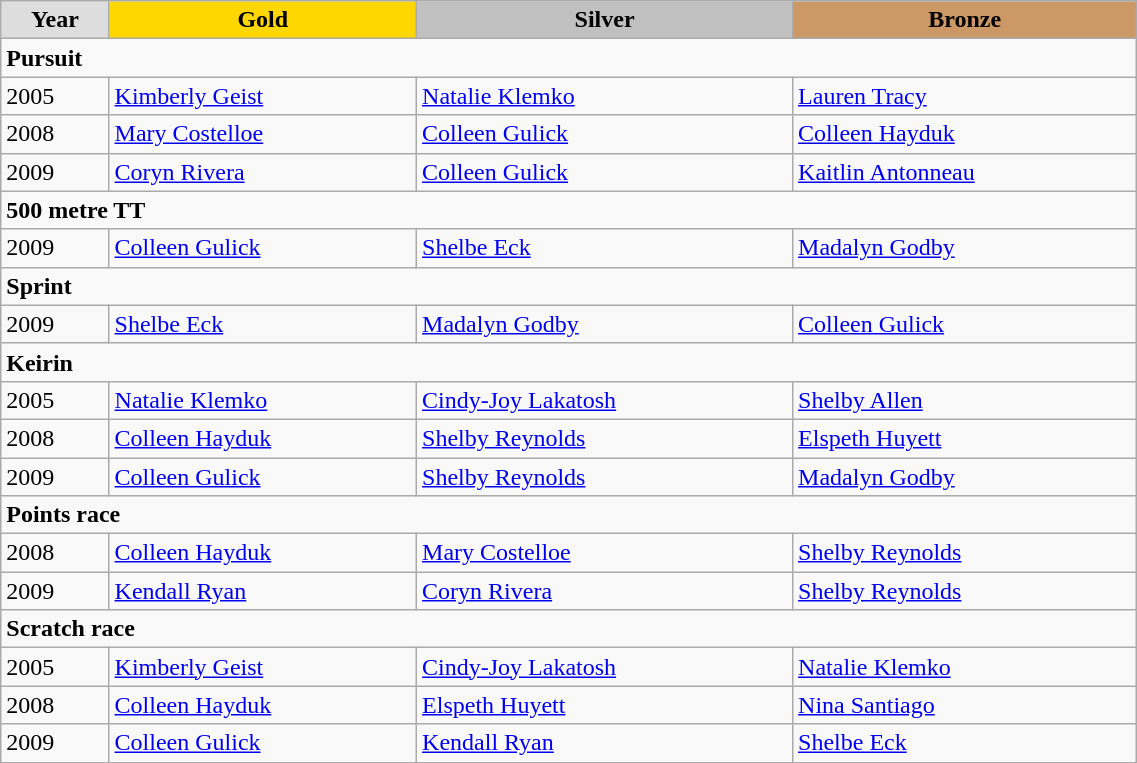<table class="wikitable" style="width: 60%; text-align:left;">
<tr>
<td style="background:#DDDDDD; font-weight:bold; text-align:center;">Year</td>
<td style="background:gold; font-weight:bold; text-align:center;">Gold</td>
<td style="background:silver; font-weight:bold; text-align:center;">Silver</td>
<td style="background:#cc9966; font-weight:bold; text-align:center;">Bronze</td>
</tr>
<tr>
<td colspan=4><strong>Pursuit</strong></td>
</tr>
<tr>
<td>2005</td>
<td><a href='#'>Kimberly Geist</a></td>
<td><a href='#'>Natalie Klemko</a></td>
<td><a href='#'>Lauren Tracy</a></td>
</tr>
<tr>
<td>2008</td>
<td><a href='#'>Mary Costelloe</a></td>
<td><a href='#'>Colleen Gulick</a></td>
<td><a href='#'>Colleen Hayduk</a></td>
</tr>
<tr>
<td>2009</td>
<td><a href='#'>Coryn Rivera</a></td>
<td><a href='#'>Colleen Gulick</a></td>
<td><a href='#'>Kaitlin Antonneau</a></td>
</tr>
<tr>
<td colspan=4><strong>500 metre TT</strong></td>
</tr>
<tr>
<td>2009</td>
<td><a href='#'>Colleen Gulick</a></td>
<td><a href='#'>Shelbe Eck</a></td>
<td><a href='#'>Madalyn Godby</a></td>
</tr>
<tr>
<td colspan=4><strong>Sprint</strong></td>
</tr>
<tr>
<td>2009</td>
<td><a href='#'>Shelbe Eck</a></td>
<td><a href='#'>Madalyn Godby</a></td>
<td><a href='#'>Colleen Gulick</a></td>
</tr>
<tr>
<td colspan=4><strong>Keirin</strong></td>
</tr>
<tr>
<td>2005</td>
<td><a href='#'>Natalie Klemko</a></td>
<td><a href='#'>Cindy-Joy Lakatosh</a></td>
<td><a href='#'>Shelby Allen</a></td>
</tr>
<tr>
<td>2008</td>
<td><a href='#'>Colleen Hayduk</a></td>
<td><a href='#'>Shelby Reynolds</a></td>
<td><a href='#'>Elspeth Huyett</a></td>
</tr>
<tr>
<td>2009</td>
<td><a href='#'>Colleen Gulick</a></td>
<td><a href='#'>Shelby Reynolds</a></td>
<td><a href='#'>Madalyn Godby</a></td>
</tr>
<tr>
<td colspan=4><strong>Points race</strong></td>
</tr>
<tr>
<td>2008</td>
<td><a href='#'>Colleen Hayduk</a></td>
<td><a href='#'>Mary Costelloe</a></td>
<td><a href='#'>Shelby Reynolds</a></td>
</tr>
<tr>
<td>2009</td>
<td><a href='#'>Kendall Ryan</a></td>
<td><a href='#'>Coryn Rivera</a></td>
<td><a href='#'>Shelby Reynolds</a></td>
</tr>
<tr>
<td colspan=4><strong>Scratch race</strong></td>
</tr>
<tr>
<td>2005</td>
<td><a href='#'>Kimberly Geist</a></td>
<td><a href='#'>Cindy-Joy Lakatosh</a></td>
<td><a href='#'>Natalie Klemko</a></td>
</tr>
<tr>
<td>2008</td>
<td><a href='#'>Colleen Hayduk</a></td>
<td><a href='#'>Elspeth Huyett</a></td>
<td><a href='#'>Nina Santiago</a></td>
</tr>
<tr>
<td>2009</td>
<td><a href='#'>Colleen Gulick</a></td>
<td><a href='#'>Kendall Ryan</a></td>
<td><a href='#'>Shelbe Eck</a></td>
</tr>
</table>
